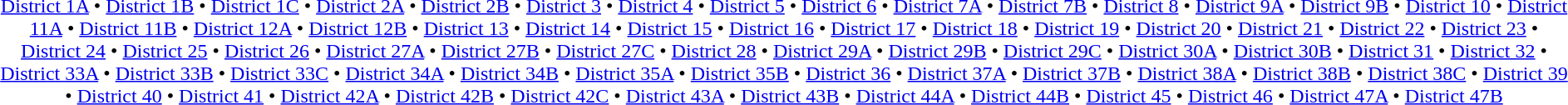<table id=toc class=toc summary=Contents>
<tr>
<td align=center><br><a href='#'>District 1A</a> • <a href='#'>District 1B</a> • <a href='#'>District 1C</a> • <a href='#'>District 2A</a> • <a href='#'>District 2B</a> • <a href='#'>District 3</a> • <a href='#'>District 4</a> • <a href='#'>District 5</a> • <a href='#'>District 6</a> • <a href='#'>District 7A</a> • <a href='#'>District 7B</a> • <a href='#'>District 8</a> • <a href='#'>District 9A</a> • <a href='#'>District 9B</a> • <a href='#'>District 10</a> • <a href='#'>District 11A</a> • <a href='#'>District 11B</a> • <a href='#'>District 12A</a> • <a href='#'>District 12B</a> • <a href='#'>District 13</a> • <a href='#'>District 14</a> • <a href='#'>District 15</a> • <a href='#'>District 16</a> • <a href='#'>District 17</a> • <a href='#'>District 18</a> • <a href='#'>District 19</a> • <a href='#'>District 20</a> • <a href='#'>District 21</a> • <a href='#'>District 22</a> • <a href='#'>District 23</a> • <a href='#'>District 24</a> • <a href='#'>District 25</a> • <a href='#'>District 26</a> • <a href='#'>District 27A</a> • <a href='#'>District 27B</a> • <a href='#'>District 27C</a> • <a href='#'>District 28</a> • <a href='#'>District 29A</a> • <a href='#'>District 29B</a> • <a href='#'>District 29C</a> • <a href='#'>District 30A</a> • <a href='#'>District 30B</a> • <a href='#'>District 31</a> • <a href='#'>District 32</a> • <a href='#'>District 33A</a> • <a href='#'>District 33B</a> • <a href='#'>District 33C</a> • <a href='#'>District 34A</a> • <a href='#'>District 34B</a> • <a href='#'>District 35A</a> • <a href='#'>District 35B</a> • <a href='#'>District 36</a> • <a href='#'>District 37A</a> • <a href='#'>District 37B</a> • <a href='#'>District 38A</a> • <a href='#'>District 38B</a> • <a href='#'>District 38C</a> • <a href='#'>District 39</a> • <a href='#'>District 40</a> • <a href='#'>District 41</a> • <a href='#'>District 42A</a> • <a href='#'>District 42B</a> • <a href='#'>District 42C</a> • <a href='#'>District 43A</a> • <a href='#'>District 43B</a> • <a href='#'>District 44A</a> • <a href='#'>District 44B</a> • <a href='#'>District 45</a> • <a href='#'>District 46</a> • <a href='#'>District 47A</a> • <a href='#'>District 47B</a></td>
</tr>
</table>
